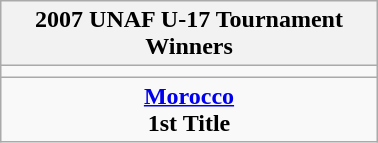<table class="wikitable" style="text-align: center; margin: 0 auto; width: 20%">
<tr>
<th>2007 UNAF U-17 Tournament Winners</th>
</tr>
<tr>
<td></td>
</tr>
<tr>
<td><strong><a href='#'>Morocco</a></strong><br><strong>1st Title</strong></td>
</tr>
</table>
